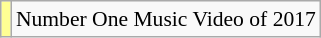<table class="wikitable" style="font-size:90%;">
<tr>
<td style="background-color:#FFFF94"></td>
<td>Number One Music Video of 2017</td>
</tr>
</table>
